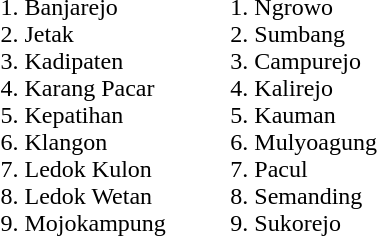<table class=style="margin:0 auto; background:none;">
<tr>
<td style="padding-right:0;"><ol><br><li>Banjarejo</li>
<li>Jetak</li>
<li>Kadipaten</li>
<li>Karang Pacar</li>
<li>Kepatihan</li>
<li>Klangon</li>
<li>Ledok Kulon</li>
<li>Ledok Wetan</li>
<li>Mojokampung</li>
</ol></td>
<td style=class="toccolours"></td>
<td></td>
<td></td>
<td></td>
<td><br><ol>
<li>Ngrowo</li>
<li>Sumbang</li>
<li>Campurejo</li>
<li>Kalirejo</li>
<li>Kauman</li>
<li>Mulyoagung</li>
<li>Pacul</li>
<li>Semanding</li>
<li>Sukorejo</li>
</ol></td>
</tr>
</table>
